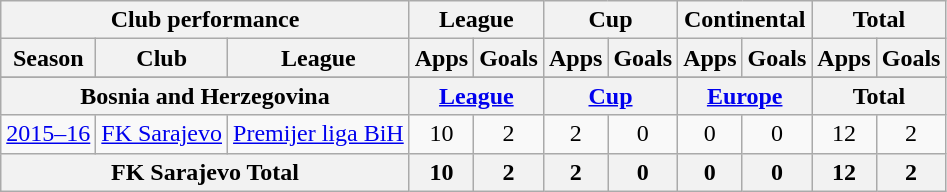<table class="wikitable" style="text-align:center">
<tr>
<th colspan=3>Club performance</th>
<th colspan=2>League</th>
<th colspan=2>Cup</th>
<th colspan=2>Continental</th>
<th colspan=2>Total</th>
</tr>
<tr>
<th>Season</th>
<th>Club</th>
<th>League</th>
<th>Apps</th>
<th>Goals</th>
<th>Apps</th>
<th>Goals</th>
<th>Apps</th>
<th>Goals</th>
<th>Apps</th>
<th>Goals</th>
</tr>
<tr>
</tr>
<tr>
<th colspan=3>Bosnia and Herzegovina</th>
<th colspan=2><a href='#'>League</a></th>
<th colspan=2><a href='#'>Cup</a></th>
<th colspan=2><a href='#'>Europe</a></th>
<th colspan=2>Total</th>
</tr>
<tr>
<td><a href='#'>2015–16</a></td>
<td><a href='#'>FK Sarajevo</a></td>
<td><a href='#'>Premijer liga BiH</a></td>
<td>10</td>
<td>2</td>
<td>2</td>
<td>0</td>
<td>0</td>
<td>0</td>
<td>12</td>
<td>2</td>
</tr>
<tr>
<th colspan=3>FK Sarajevo Total</th>
<th>10</th>
<th>2</th>
<th>2</th>
<th>0</th>
<th>0</th>
<th>0</th>
<th>12</th>
<th>2</th>
</tr>
</table>
